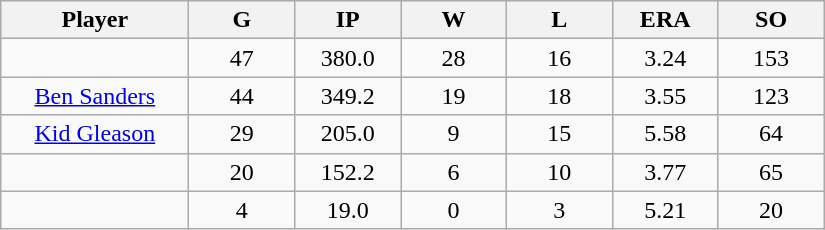<table class="wikitable sortable">
<tr>
<th bgcolor="#DDDDFF" width="16%">Player</th>
<th bgcolor="#DDDDFF" width="9%">G</th>
<th bgcolor="#DDDDFF" width="9%">IP</th>
<th bgcolor="#DDDDFF" width="9%">W</th>
<th bgcolor="#DDDDFF" width="9%">L</th>
<th bgcolor="#DDDDFF" width="9%">ERA</th>
<th bgcolor="#DDDDFF" width="9%">SO</th>
</tr>
<tr align="center">
<td></td>
<td>47</td>
<td>380.0</td>
<td>28</td>
<td>16</td>
<td>3.24</td>
<td>153</td>
</tr>
<tr align="center">
<td><a href='#'>Ben Sanders</a></td>
<td>44</td>
<td>349.2</td>
<td>19</td>
<td>18</td>
<td>3.55</td>
<td>123</td>
</tr>
<tr align=center>
<td><a href='#'>Kid Gleason</a></td>
<td>29</td>
<td>205.0</td>
<td>9</td>
<td>15</td>
<td>5.58</td>
<td>64</td>
</tr>
<tr align=center>
<td></td>
<td>20</td>
<td>152.2</td>
<td>6</td>
<td>10</td>
<td>3.77</td>
<td>65</td>
</tr>
<tr align="center">
<td></td>
<td>4</td>
<td>19.0</td>
<td>0</td>
<td>3</td>
<td>5.21</td>
<td>20</td>
</tr>
</table>
